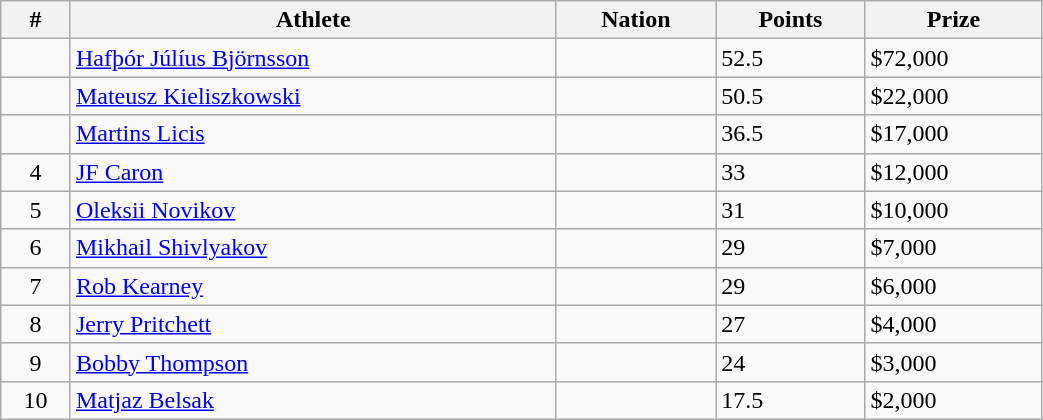<table class="wikitable" style="display: inline-table;width: 55%;">
<tr>
<th scope="col">#</th>
<th scope="col">Athlete</th>
<th scope="col">Nation</th>
<th scope="col">Points</th>
<th scope="col">Prize</th>
</tr>
<tr 30>
<td align="center"></td>
<td><a href='#'>Hafþór Júlíus Björnsson</a></td>
<td></td>
<td>52.5</td>
<td>$72,000</td>
</tr>
<tr>
<td align="center"></td>
<td><a href='#'>Mateusz Kieliszkowski</a></td>
<td></td>
<td>50.5</td>
<td>$22,000</td>
</tr>
<tr>
<td align="center"></td>
<td><a href='#'>Martins Licis</a></td>
<td></td>
<td>36.5</td>
<td>$17,000</td>
</tr>
<tr>
<td align="center">4</td>
<td><a href='#'>JF Caron</a></td>
<td></td>
<td>33</td>
<td>$12,000</td>
</tr>
<tr>
<td align="center">5</td>
<td><a href='#'>Oleksii Novikov</a></td>
<td></td>
<td>31</td>
<td>$10,000</td>
</tr>
<tr>
<td align="center">6</td>
<td><a href='#'>Mikhail Shivlyakov</a></td>
<td></td>
<td>29</td>
<td>$7,000</td>
</tr>
<tr>
<td align="center">7</td>
<td><a href='#'>Rob Kearney</a></td>
<td></td>
<td>29</td>
<td>$6,000</td>
</tr>
<tr>
<td align="center">8</td>
<td><a href='#'>Jerry Pritchett</a></td>
<td></td>
<td>27</td>
<td>$4,000</td>
</tr>
<tr>
<td align="center">9</td>
<td><a href='#'>Bobby Thompson</a></td>
<td></td>
<td>24</td>
<td>$3,000</td>
</tr>
<tr>
<td align="center">10</td>
<td><a href='#'>Matjaz Belsak</a></td>
<td></td>
<td>17.5</td>
<td>$2,000</td>
</tr>
</table>
